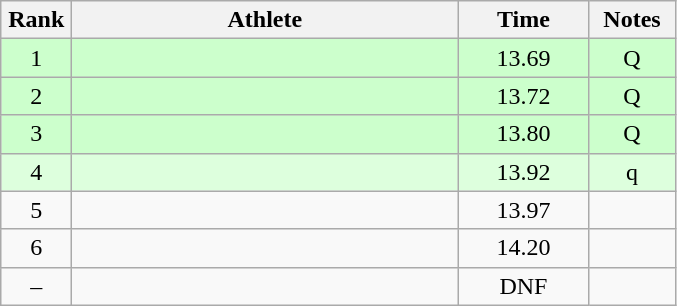<table class="wikitable" style="text-align:center">
<tr>
<th width=40>Rank</th>
<th width=250>Athlete</th>
<th width=80>Time</th>
<th width=50>Notes</th>
</tr>
<tr bgcolor=ccffcc>
<td>1</td>
<td align=left></td>
<td>13.69</td>
<td>Q</td>
</tr>
<tr bgcolor=ccffcc>
<td>2</td>
<td align=left></td>
<td>13.72</td>
<td>Q</td>
</tr>
<tr bgcolor=ccffcc>
<td>3</td>
<td align=left></td>
<td>13.80</td>
<td>Q</td>
</tr>
<tr bgcolor=ddffdd>
<td>4</td>
<td align=left></td>
<td>13.92</td>
<td>q</td>
</tr>
<tr>
<td>5</td>
<td align=left></td>
<td>13.97</td>
<td></td>
</tr>
<tr>
<td>6</td>
<td align=left></td>
<td>14.20</td>
<td></td>
</tr>
<tr>
<td>–</td>
<td align=left></td>
<td>DNF</td>
<td></td>
</tr>
</table>
